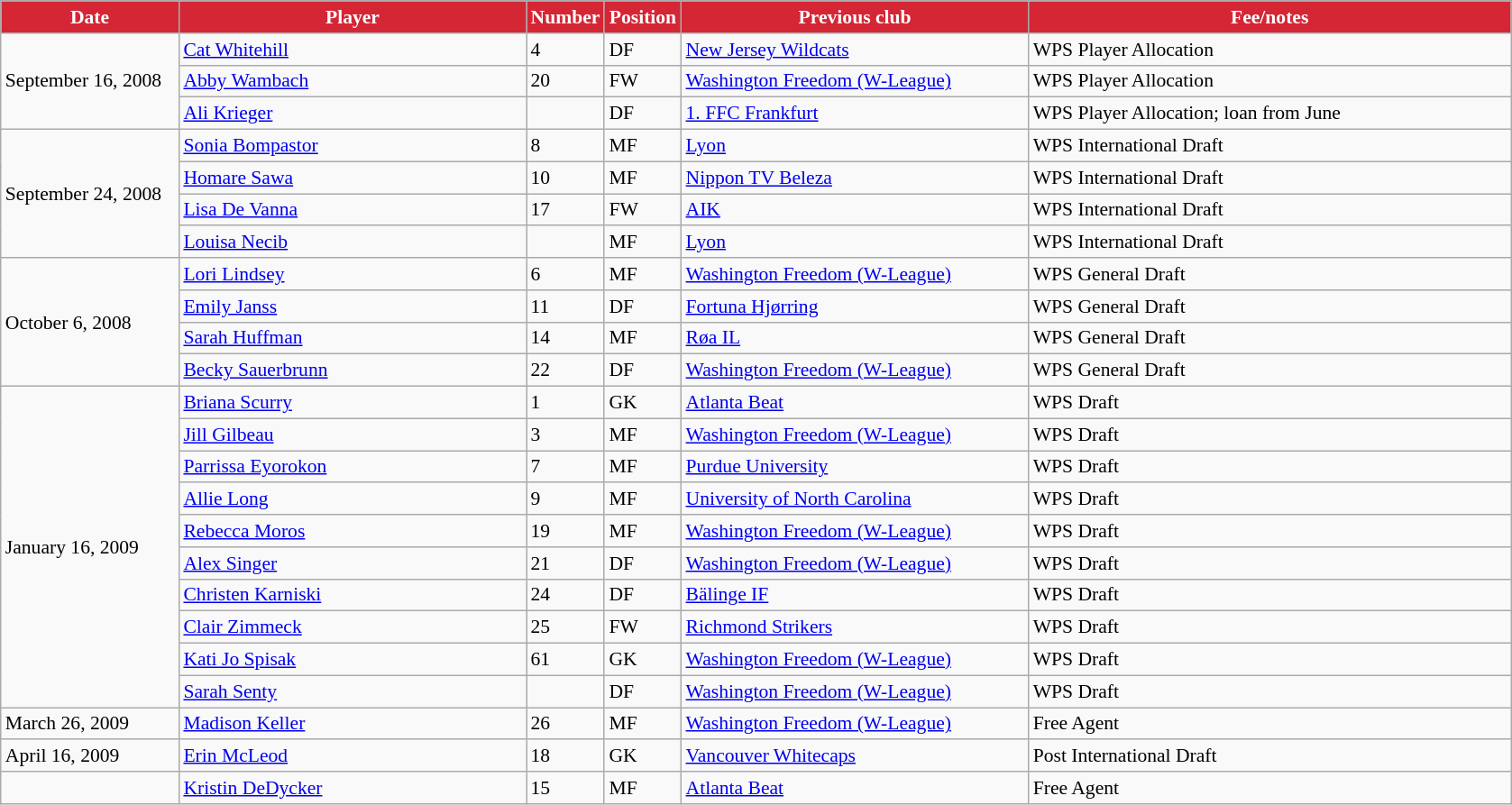<table class="wikitable" style="text-align:left; font-size:90%;">
<tr>
<th style="color:white; background:#D52635; width:125px;">Date</th>
<th style="color:white; background:#D52635; width:250px;">Player</th>
<th style="color:white; background:#D52635; width:50px;">Number</th>
<th style="color:white; background:#D52635; width:50px;">Position</th>
<th style="color:white; background:#D52635; width:250px;">Previous club</th>
<th style="color:white; background:#D52635; width:350px;">Fee/notes</th>
</tr>
<tr>
<td rowspan=3>September 16, 2008</td>
<td> <a href='#'>Cat Whitehill</a></td>
<td>4</td>
<td>DF</td>
<td> <a href='#'>New Jersey Wildcats</a></td>
<td>WPS Player Allocation</td>
</tr>
<tr>
<td> <a href='#'>Abby Wambach</a></td>
<td>20</td>
<td>FW</td>
<td> <a href='#'>Washington Freedom (W-League)</a></td>
<td>WPS Player Allocation</td>
</tr>
<tr>
<td> <a href='#'>Ali Krieger</a></td>
<td></td>
<td>DF</td>
<td> <a href='#'>1. FFC Frankfurt</a></td>
<td>WPS Player Allocation; loan from June</td>
</tr>
<tr>
<td rowspan=4>September 24, 2008</td>
<td> <a href='#'>Sonia Bompastor</a></td>
<td>8</td>
<td>MF</td>
<td> <a href='#'>Lyon</a></td>
<td>WPS International Draft</td>
</tr>
<tr>
<td> <a href='#'>Homare Sawa</a></td>
<td>10</td>
<td>MF</td>
<td> <a href='#'>Nippon TV Beleza</a></td>
<td>WPS International Draft</td>
</tr>
<tr>
<td> <a href='#'>Lisa De Vanna</a></td>
<td>17</td>
<td>FW</td>
<td> <a href='#'>AIK</a></td>
<td>WPS International Draft</td>
</tr>
<tr>
<td> <a href='#'>Louisa Necib</a></td>
<td></td>
<td>MF</td>
<td> <a href='#'>Lyon</a></td>
<td>WPS International Draft</td>
</tr>
<tr>
<td rowspan=4>October 6, 2008</td>
<td> <a href='#'>Lori Lindsey</a></td>
<td>6</td>
<td>MF</td>
<td> <a href='#'>Washington Freedom (W-League)</a></td>
<td>WPS General Draft</td>
</tr>
<tr>
<td> <a href='#'>Emily Janss</a></td>
<td>11</td>
<td>DF</td>
<td> <a href='#'>Fortuna Hjørring</a></td>
<td>WPS General Draft</td>
</tr>
<tr>
<td> <a href='#'>Sarah Huffman</a></td>
<td>14</td>
<td>MF</td>
<td> <a href='#'>Røa IL</a></td>
<td>WPS General Draft</td>
</tr>
<tr>
<td> <a href='#'>Becky Sauerbrunn</a></td>
<td>22</td>
<td>DF</td>
<td> <a href='#'>Washington Freedom (W-League)</a></td>
<td>WPS General Draft</td>
</tr>
<tr>
<td rowspan=10>January 16, 2009</td>
<td> <a href='#'>Briana Scurry</a></td>
<td>1</td>
<td>GK</td>
<td> <a href='#'>Atlanta Beat</a></td>
<td>WPS Draft</td>
</tr>
<tr>
<td> <a href='#'>Jill Gilbeau</a></td>
<td>3</td>
<td>MF</td>
<td> <a href='#'>Washington Freedom (W-League)</a></td>
<td>WPS Draft</td>
</tr>
<tr>
<td> <a href='#'>Parrissa Eyorokon</a></td>
<td>7</td>
<td>MF</td>
<td> <a href='#'>Purdue University</a></td>
<td>WPS Draft</td>
</tr>
<tr>
<td> <a href='#'>Allie Long</a></td>
<td>9</td>
<td>MF</td>
<td> <a href='#'>University of North Carolina</a></td>
<td>WPS Draft</td>
</tr>
<tr>
<td> <a href='#'>Rebecca Moros</a></td>
<td>19</td>
<td>MF</td>
<td> <a href='#'>Washington Freedom (W-League)</a></td>
<td>WPS Draft</td>
</tr>
<tr>
<td> <a href='#'>Alex Singer</a></td>
<td>21</td>
<td>DF</td>
<td> <a href='#'>Washington Freedom (W-League)</a></td>
<td>WPS Draft</td>
</tr>
<tr>
<td> <a href='#'>Christen Karniski</a></td>
<td>24</td>
<td>DF</td>
<td> <a href='#'>Bälinge IF</a></td>
<td>WPS Draft</td>
</tr>
<tr>
<td> <a href='#'>Clair Zimmeck</a></td>
<td>25</td>
<td>FW</td>
<td> <a href='#'>Richmond Strikers</a></td>
<td>WPS Draft</td>
</tr>
<tr>
<td> <a href='#'>Kati Jo Spisak</a></td>
<td>61</td>
<td>GK</td>
<td> <a href='#'>Washington Freedom (W-League)</a></td>
<td>WPS Draft</td>
</tr>
<tr>
<td> <a href='#'>Sarah Senty</a></td>
<td></td>
<td>DF</td>
<td> <a href='#'>Washington Freedom (W-League)</a></td>
<td>WPS Draft</td>
</tr>
<tr>
<td>March 26, 2009</td>
<td> <a href='#'>Madison Keller</a></td>
<td>26</td>
<td>MF</td>
<td> <a href='#'>Washington Freedom (W-League)</a></td>
<td>Free Agent</td>
</tr>
<tr>
<td>April 16, 2009</td>
<td> <a href='#'>Erin McLeod</a></td>
<td>18</td>
<td>GK</td>
<td> <a href='#'>Vancouver Whitecaps</a></td>
<td>Post International Draft</td>
</tr>
<tr>
<td></td>
<td> <a href='#'>Kristin DeDycker</a></td>
<td>15</td>
<td>MF</td>
<td> <a href='#'>Atlanta Beat</a></td>
<td>Free Agent</td>
</tr>
</table>
